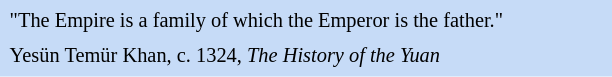<table class="toccolours" style="float: right; margin-left: 0em; margin-right: 1em; font-size: 85%; background:#c6dbf7; color:black; width:30em; max-width: 40%;" cellspacing="5">
<tr>
<td style="text-align: left;">"The Empire is a family of which the Emperor is the father."</td>
</tr>
<tr>
<td style="text-align: left;">Yesün Temür Khan, c. 1324, <em>The History of the Yuan</em></td>
</tr>
</table>
